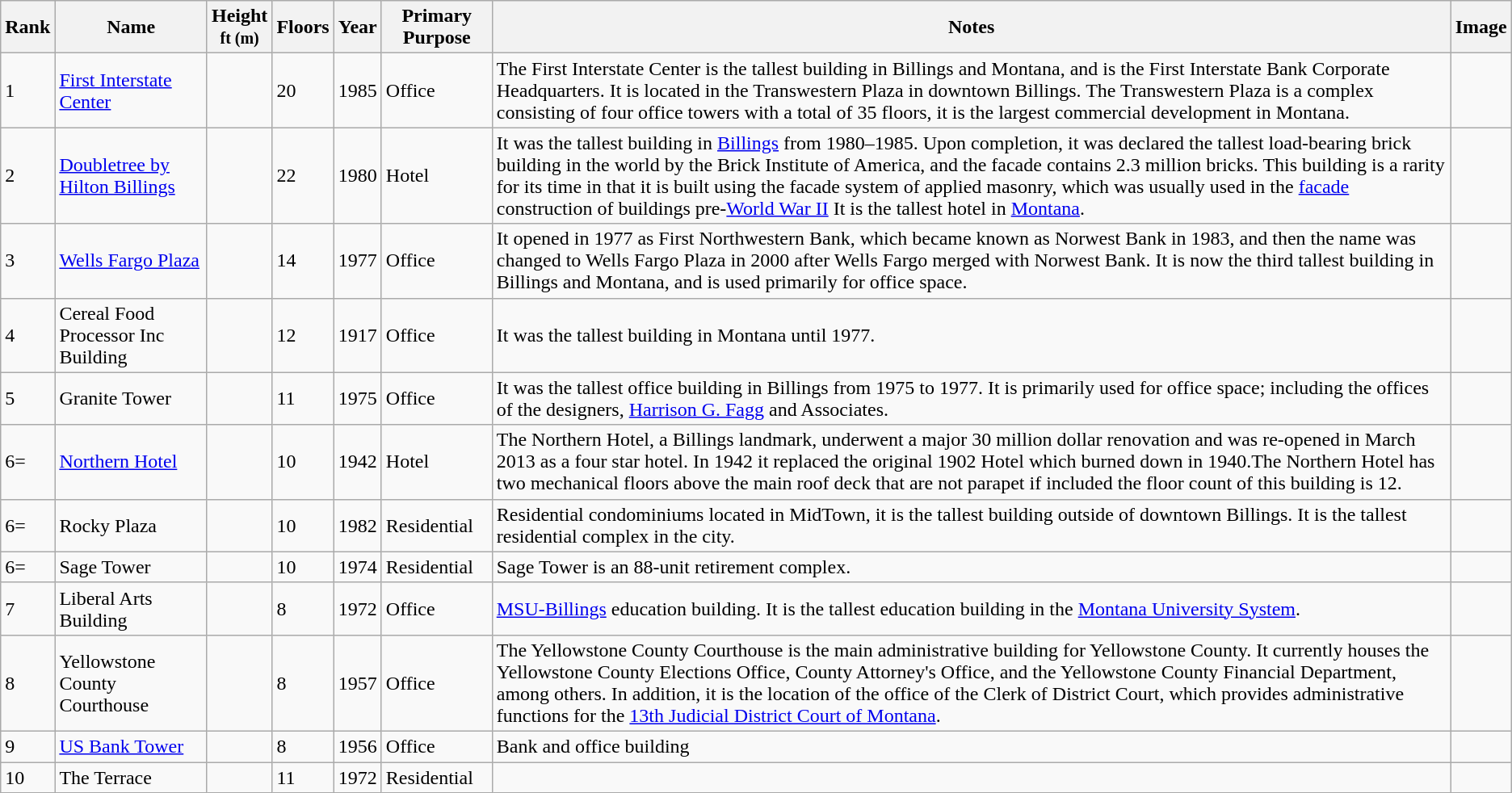<table class="wikitable sortable">
<tr>
<th>Rank</th>
<th>Name</th>
<th>Height<br><small>ft (m)</small></th>
<th>Floors</th>
<th>Year</th>
<th>Primary Purpose</th>
<th class="unsortable">Notes</th>
<th class="unsortable">Image</th>
</tr>
<tr>
<td>1</td>
<td><a href='#'>First Interstate Center</a></td>
<td></td>
<td>20</td>
<td>1985</td>
<td>Office</td>
<td>The First Interstate Center is the tallest building in Billings and Montana, and is the First Interstate Bank Corporate Headquarters. It is located in the Transwestern Plaza in downtown Billings. The Transwestern Plaza is a complex consisting of four office towers with a total of 35 floors, it is the largest commercial development in Montana.</td>
<td></td>
</tr>
<tr>
<td>2</td>
<td><a href='#'>Doubletree by Hilton Billings</a></td>
<td></td>
<td>22</td>
<td>1980</td>
<td>Hotel</td>
<td>It was the tallest building in <a href='#'>Billings</a> from 1980–1985. Upon completion, it was declared the tallest load-bearing brick building in the world by the Brick Institute of America, and the facade contains 2.3 million bricks. This building is a rarity for its time in that it is built using the facade system of applied masonry, which was usually used in the <a href='#'>facade</a> construction of buildings pre-<a href='#'>World War II</a> It is the tallest hotel in <a href='#'>Montana</a>.</td>
<td></td>
</tr>
<tr>
<td>3</td>
<td><a href='#'>Wells Fargo Plaza</a></td>
<td></td>
<td>14</td>
<td>1977</td>
<td>Office</td>
<td>It opened in 1977 as First Northwestern Bank, which became known as Norwest Bank in 1983, and then the name was changed to Wells Fargo Plaza in 2000 after Wells Fargo merged with Norwest Bank. It is now the third tallest building in Billings and Montana, and is used primarily for office space.</td>
<td></td>
</tr>
<tr>
<td>4</td>
<td>Cereal Food Processor Inc Building</td>
<td></td>
<td>12</td>
<td>1917</td>
<td>Office</td>
<td>It was the tallest building in Montana until 1977.</td>
<td></td>
</tr>
<tr>
<td>5</td>
<td>Granite Tower</td>
<td></td>
<td>11</td>
<td>1975</td>
<td>Office</td>
<td>It was the tallest office building in Billings from 1975 to 1977. It is primarily used for office space; including the offices of the designers, <a href='#'>Harrison G. Fagg</a> and Associates.</td>
<td></td>
</tr>
<tr>
<td>6=</td>
<td><a href='#'>Northern Hotel</a></td>
<td></td>
<td>10</td>
<td>1942</td>
<td>Hotel</td>
<td>The Northern Hotel, a Billings landmark, underwent a major 30 million dollar renovation and was re-opened in March 2013 as a four star hotel. In 1942 it replaced the original 1902 Hotel which burned down in 1940.The Northern Hotel has two mechanical floors above the main roof deck that are not parapet if included the floor count of this building is 12.</td>
<td></td>
</tr>
<tr>
<td>6=</td>
<td>Rocky Plaza</td>
<td></td>
<td>10</td>
<td>1982</td>
<td>Residential</td>
<td>Residential condominiums located in MidTown, it is the tallest building outside of downtown Billings. It is the tallest residential complex in the city.</td>
<td></td>
</tr>
<tr>
<td>6=</td>
<td>Sage Tower</td>
<td></td>
<td>10</td>
<td>1974</td>
<td>Residential</td>
<td>Sage Tower is an 88-unit retirement complex.</td>
<td></td>
</tr>
<tr>
<td>7</td>
<td>Liberal Arts Building</td>
<td></td>
<td>8</td>
<td>1972</td>
<td>Office</td>
<td><a href='#'>MSU-Billings</a> education building. It is the tallest education building in the <a href='#'>Montana University System</a>.</td>
<td></td>
</tr>
<tr>
<td>8</td>
<td>Yellowstone County Courthouse</td>
<td></td>
<td>8</td>
<td>1957</td>
<td>Office</td>
<td> The Yellowstone County Courthouse is the main administrative building for Yellowstone County. It currently houses the Yellowstone County Elections Office, County Attorney's Office, and the Yellowstone County Financial Department, among others. In addition, it is the location of the office of the Clerk of District Court, which provides administrative functions for the <a href='#'>13th Judicial District Court of Montana</a>.</td>
<td></td>
</tr>
<tr>
<td>9</td>
<td><a href='#'>US Bank Tower</a></td>
<td></td>
<td>8</td>
<td>1956</td>
<td>Office</td>
<td>Bank and office building</td>
<td></td>
</tr>
<tr>
<td>10</td>
<td>The Terrace</td>
<td></td>
<td>11</td>
<td>1972</td>
<td>Residential</td>
<td></td>
<td></td>
</tr>
</table>
